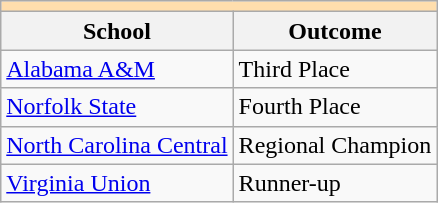<table class="wikitable" style="float:left; margin-right:1em;">
<tr>
<th colspan="3" style="background:#ffdead;"></th>
</tr>
<tr>
<th>School</th>
<th>Outcome</th>
</tr>
<tr>
<td><a href='#'>Alabama A&M</a></td>
<td>Third Place</td>
</tr>
<tr>
<td><a href='#'>Norfolk State</a></td>
<td>Fourth Place</td>
</tr>
<tr>
<td><a href='#'>North Carolina Central</a></td>
<td>Regional Champion</td>
</tr>
<tr>
<td><a href='#'>Virginia Union</a></td>
<td>Runner-up</td>
</tr>
</table>
